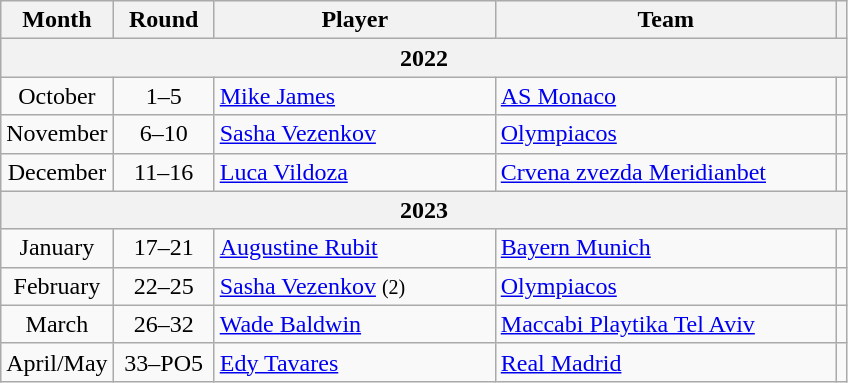<table class="wikitable" style="text-align: center;">
<tr>
<th>Month</th>
<th style="width:60px;">Round</th>
<th style="width:180px;">Player</th>
<th style="width:220px;">Team</th>
<th></th>
</tr>
<tr>
<th colspan=5>2022</th>
</tr>
<tr>
<td>October</td>
<td>1–5</td>
<td align="left"> <a href='#'>Mike James</a></td>
<td align="left"> <a href='#'>AS Monaco</a></td>
<td></td>
</tr>
<tr>
<td>November</td>
<td>6–10</td>
<td align="left"> <a href='#'>Sasha Vezenkov</a></td>
<td align="left"> <a href='#'>Olympiacos</a></td>
<td></td>
</tr>
<tr>
<td>December</td>
<td>11–16</td>
<td align="left"> <a href='#'>Luca Vildoza</a></td>
<td align="left"> <a href='#'>Crvena zvezda Meridianbet</a></td>
<td></td>
</tr>
<tr>
<th colspan=5>2023</th>
</tr>
<tr>
<td>January</td>
<td>17–21</td>
<td align="left"> <a href='#'>Augustine Rubit</a></td>
<td align="left"> <a href='#'>Bayern Munich</a></td>
<td></td>
</tr>
<tr>
<td>February</td>
<td>22–25</td>
<td align="left"> <a href='#'>Sasha Vezenkov</a> <small>(2)</small></td>
<td align="left"> <a href='#'>Olympiacos</a></td>
<td></td>
</tr>
<tr>
<td>March</td>
<td>26–32</td>
<td align="left"> <a href='#'>Wade Baldwin</a></td>
<td align="left"> <a href='#'>Maccabi Playtika Tel Aviv</a></td>
<td></td>
</tr>
<tr>
<td>April/May</td>
<td>33–PO5</td>
<td align="left"> <a href='#'>Edy Tavares</a></td>
<td align="left"> <a href='#'>Real Madrid</a></td>
<td></td>
</tr>
</table>
